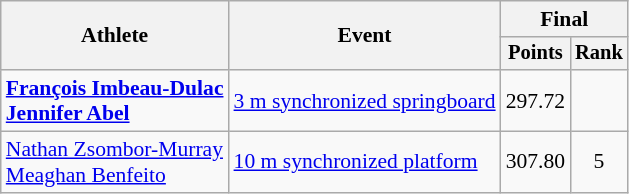<table class="wikitable" style="font-size:90%;">
<tr>
<th rowspan=2>Athlete</th>
<th rowspan=2>Event</th>
<th colspan=2>Final</th>
</tr>
<tr style="font-size:95%">
<th>Points</th>
<th>Rank</th>
</tr>
<tr align=center>
<td align=left><strong><a href='#'>François Imbeau-Dulac</a><br><a href='#'>Jennifer Abel</a></strong></td>
<td align=left><a href='#'>3 m synchronized springboard</a></td>
<td>297.72</td>
<td></td>
</tr>
<tr align=center>
<td align=left><a href='#'>Nathan Zsombor-Murray</a><br><a href='#'>Meaghan Benfeito</a></td>
<td align=left><a href='#'>10 m synchronized platform</a></td>
<td>307.80</td>
<td>5</td>
</tr>
</table>
